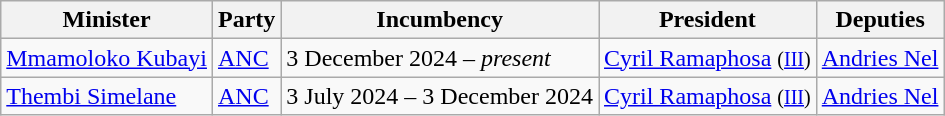<table class="wikitable">
<tr>
<th>Minister</th>
<th>Party</th>
<th>Incumbency</th>
<th>President</th>
<th>Deputies</th>
</tr>
<tr>
<td><a href='#'>Mmamoloko Kubayi</a></td>
<td><a href='#'>ANC</a></td>
<td>3 December 2024 – <em>present</em></td>
<td><a href='#'>Cyril Ramaphosa</a> <small>(<a href='#'>III</a>)</small></td>
<td><a href='#'>Andries Nel</a></td>
</tr>
<tr>
<td><a href='#'>Thembi Simelane</a></td>
<td><a href='#'>ANC</a></td>
<td>3 July 2024 – 3 December 2024</td>
<td><a href='#'>Cyril Ramaphosa</a> <small>(<a href='#'>III</a>)</small></td>
<td><a href='#'>Andries Nel</a></td>
</tr>
</table>
